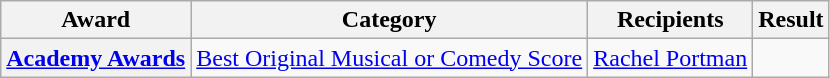<table class="wikitable plainrowheaders">
<tr>
<th scope="col">Award</th>
<th scope="col">Category</th>
<th scope="col">Recipients</th>
<th scope="col">Result</th>
</tr>
<tr>
<th scope="row"><a href='#'>Academy Awards</a></th>
<td><a href='#'>Best Original Musical or Comedy Score</a></td>
<td><a href='#'>Rachel Portman</a></td>
<td></td>
</tr>
</table>
